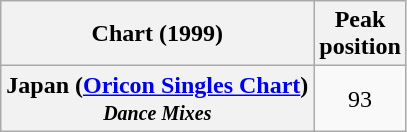<table class="wikitable plainrowheaders" style="text-align:center">
<tr>
<th scope="col">Chart (1999)</th>
<th scope="col">Peak<br>position</th>
</tr>
<tr>
<th scope="row">Japan (<a href='#'>Oricon Singles Chart</a>)<br><small><em>Dance Mixes</em></small></th>
<td>93</td>
</tr>
</table>
